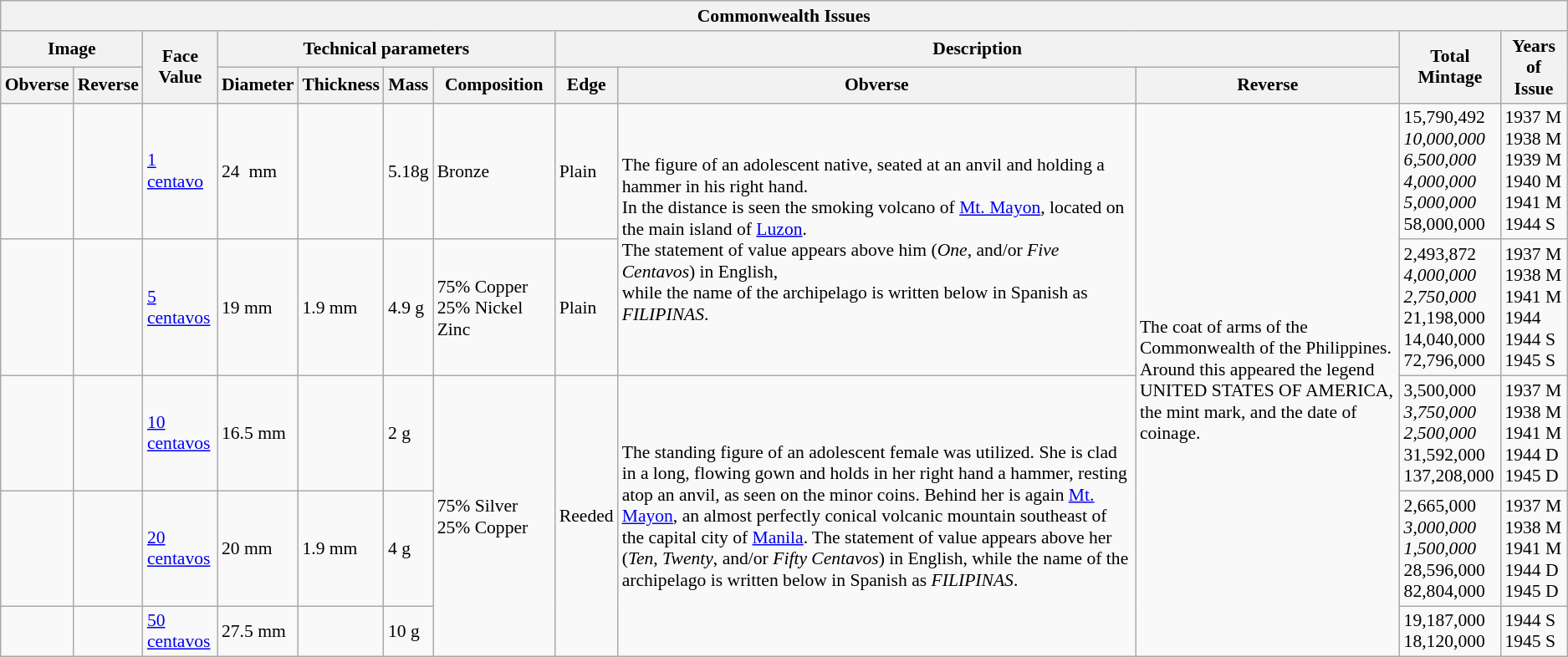<table class="wikitable" style="font-size: 90%">
<tr>
<th colspan="12"><strong>Commonwealth Issues</strong></th>
</tr>
<tr>
<th colspan="2">Image</th>
<th rowspan="2">Face Value</th>
<th colspan="4">Technical parameters</th>
<th colspan="3">Description</th>
<th rowspan="2">Total Mintage</th>
<th rowspan="2">Years of Issue</th>
</tr>
<tr>
<th>Obverse</th>
<th>Reverse</th>
<th>Diameter</th>
<th>Thickness</th>
<th>Mass</th>
<th>Composition</th>
<th>Edge</th>
<th>Obverse</th>
<th>Reverse</th>
</tr>
<tr>
<td></td>
<td></td>
<td><a href='#'>1 centavo</a></td>
<td>24  mm</td>
<td></td>
<td>5.18g</td>
<td>Bronze</td>
<td>Plain</td>
<td rowspan="2">The figure of an adolescent native, seated at an anvil and holding a hammer in his right hand.<br>In the distance is seen the smoking volcano of <a href='#'>Mt. Mayon</a>, located on the main island of <a href='#'>Luzon</a>.<br>The statement of value appears above him (<em>One</em>, and/or <em>Five Centavos</em>) in English,<br>while the name of the archipelago is written below in Spanish as <em>FILIPINAS</em>.</td>
<td rowspan="5">The coat of arms of the Commonwealth of the Philippines. Around this appeared the legend UNITED STATES OF AMERICA, the mint mark, and the date of coinage.</td>
<td>15,790,492<br><em>10,000,000</em><br><em>6,500,000</em><br><em>4,000,000</em><br><em>5,000,000</em><br>58,000,000</td>
<td>1937 M<br>1938 M<br>1939 M<br>1940 M<br>1941 M<br>1944 S</td>
</tr>
<tr>
<td></td>
<td></td>
<td><a href='#'>5 centavos</a></td>
<td>19 mm</td>
<td>1.9 mm</td>
<td>4.9 g</td>
<td>75% Copper 25% Nickel Zinc</td>
<td>Plain</td>
<td>2,493,872<br><em>4,000,000</em><br><em>2,750,000</em><br>21,198,000<br>14,040,000<br>72,796,000</td>
<td>1937 M<br>1938 M<br>1941 M<br>1944<br>1944 S<br>1945 S</td>
</tr>
<tr>
<td></td>
<td></td>
<td><a href='#'>10 centavos</a></td>
<td>16.5 mm</td>
<td></td>
<td>2 g</td>
<td rowspan="3">75% Silver 25% Copper</td>
<td rowspan="3">Reeded</td>
<td rowspan="3">The standing figure of an adolescent female was utilized. She is clad in a long, flowing gown and holds in her right hand a hammer, resting atop an anvil, as seen on the minor coins. Behind her is again <a href='#'>Mt. Mayon</a>, an almost perfectly conical volcanic mountain southeast of the capital city of <a href='#'>Manila</a>. The statement of value appears above her (<em>Ten</em>, <em>Twenty</em>, and/or <em>Fifty Centavos</em>) in English, while the name of the archipelago is written below in Spanish as <em>FILIPINAS</em>.</td>
<td>3,500,000<br><em>3,750,000</em><br><em>2,500,000</em><br>31,592,000<br>137,208,000</td>
<td>1937 M<br>1938 M<br>1941 M<br>1944 D<br>1945 D</td>
</tr>
<tr>
<td></td>
<td></td>
<td><a href='#'>20 centavos</a></td>
<td>20 mm</td>
<td>1.9 mm</td>
<td>4 g</td>
<td>2,665,000<br><em>3,000,000</em><br><em>1,500,000</em><br>28,596,000<br>82,804,000</td>
<td>1937 M<br>1938 M<br>1941 M<br>1944 D<br>1945 D</td>
</tr>
<tr>
<td></td>
<td></td>
<td><a href='#'>50 centavos</a></td>
<td>27.5 mm</td>
<td></td>
<td>10 g</td>
<td>19,187,000<br>18,120,000</td>
<td>1944 S<br>1945 S</td>
</tr>
</table>
